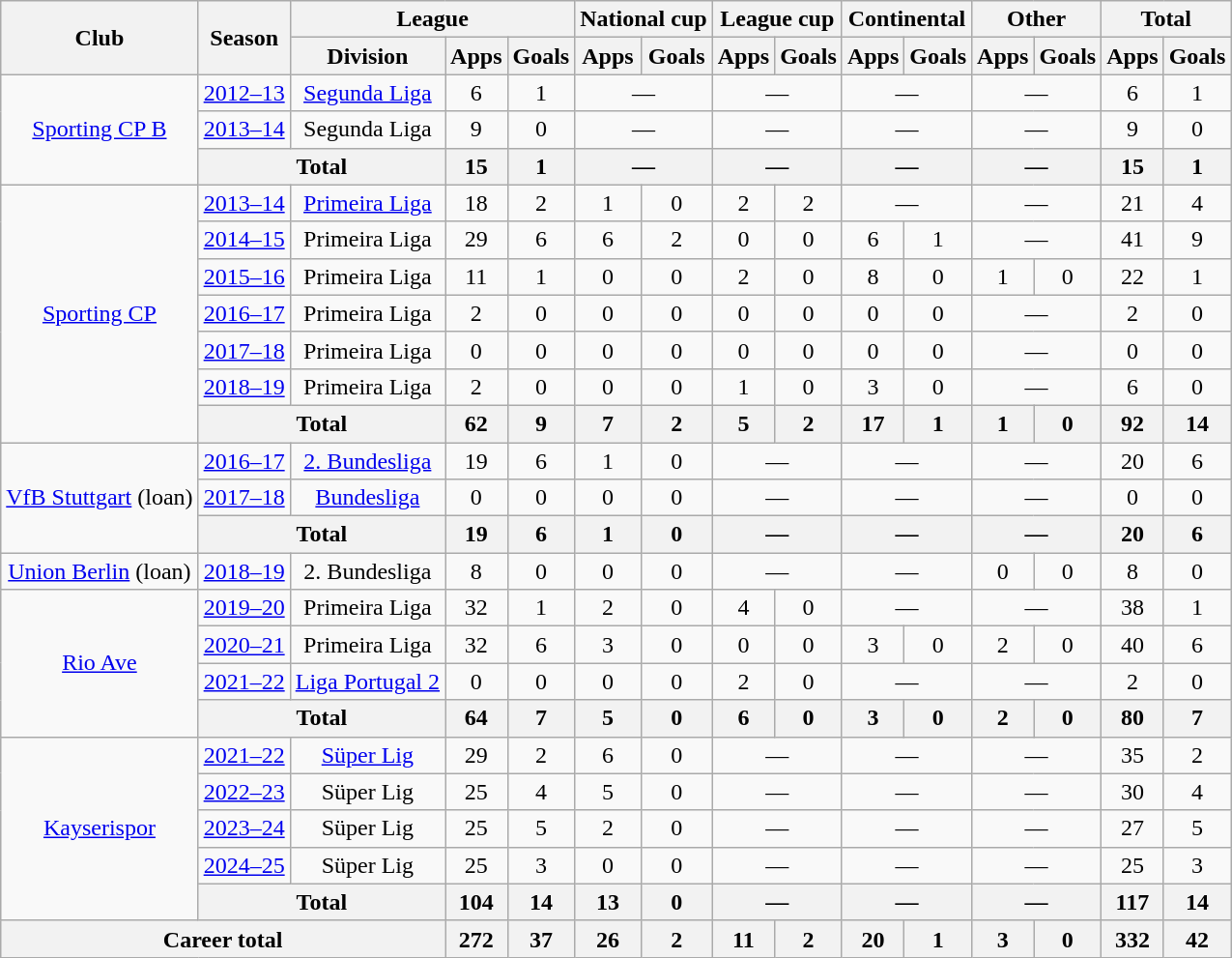<table class="wikitable" style="text-align: center">
<tr>
<th rowspan="2">Club</th>
<th rowspan="2">Season</th>
<th colspan="3">League</th>
<th colspan="2">National cup</th>
<th colspan="2">League cup</th>
<th colspan="2">Continental</th>
<th colspan="2">Other</th>
<th colspan="2">Total</th>
</tr>
<tr>
<th>Division</th>
<th>Apps</th>
<th>Goals</th>
<th>Apps</th>
<th>Goals</th>
<th>Apps</th>
<th>Goals</th>
<th>Apps</th>
<th>Goals</th>
<th>Apps</th>
<th>Goals</th>
<th>Apps</th>
<th>Goals</th>
</tr>
<tr>
<td rowspan="3"><a href='#'>Sporting CP B</a></td>
<td><a href='#'>2012–13</a></td>
<td><a href='#'>Segunda Liga</a></td>
<td>6</td>
<td>1</td>
<td colspan="2">—</td>
<td colspan="2">—</td>
<td colspan="2">—</td>
<td colspan="2">—</td>
<td>6</td>
<td>1</td>
</tr>
<tr>
<td><a href='#'>2013–14</a></td>
<td>Segunda Liga</td>
<td>9</td>
<td>0</td>
<td colspan="2">—</td>
<td colspan="2">—</td>
<td colspan="2">—</td>
<td colspan="2">—</td>
<td>9</td>
<td>0</td>
</tr>
<tr>
<th colspan="2">Total</th>
<th>15</th>
<th>1</th>
<th colspan="2">—</th>
<th colspan="2">—</th>
<th colspan="2">—</th>
<th colspan="2">—</th>
<th>15</th>
<th>1</th>
</tr>
<tr>
<td rowspan="7"><a href='#'>Sporting CP</a></td>
<td><a href='#'>2013–14</a></td>
<td><a href='#'>Primeira Liga</a></td>
<td>18</td>
<td>2</td>
<td>1</td>
<td>0</td>
<td>2</td>
<td>2</td>
<td colspan="2">—</td>
<td colspan="2">—</td>
<td>21</td>
<td>4</td>
</tr>
<tr>
<td><a href='#'>2014–15</a></td>
<td>Primeira Liga</td>
<td>29</td>
<td>6</td>
<td>6</td>
<td>2</td>
<td>0</td>
<td>0</td>
<td>6</td>
<td>1</td>
<td colspan="2">—</td>
<td>41</td>
<td>9</td>
</tr>
<tr>
<td><a href='#'>2015–16</a></td>
<td>Primeira Liga</td>
<td>11</td>
<td>1</td>
<td>0</td>
<td>0</td>
<td>2</td>
<td>0</td>
<td>8</td>
<td>0</td>
<td>1</td>
<td>0</td>
<td>22</td>
<td>1</td>
</tr>
<tr>
<td><a href='#'>2016–17</a></td>
<td>Primeira Liga</td>
<td>2</td>
<td>0</td>
<td>0</td>
<td>0</td>
<td>0</td>
<td>0</td>
<td>0</td>
<td>0</td>
<td colspan="2">—</td>
<td>2</td>
<td>0</td>
</tr>
<tr>
<td><a href='#'>2017–18</a></td>
<td>Primeira Liga</td>
<td>0</td>
<td>0</td>
<td>0</td>
<td>0</td>
<td>0</td>
<td>0</td>
<td>0</td>
<td>0</td>
<td colspan="2">—</td>
<td>0</td>
<td>0</td>
</tr>
<tr>
<td><a href='#'>2018–19</a></td>
<td>Primeira Liga</td>
<td>2</td>
<td>0</td>
<td>0</td>
<td>0</td>
<td>1</td>
<td>0</td>
<td>3</td>
<td>0</td>
<td colspan="2">—</td>
<td>6</td>
<td>0</td>
</tr>
<tr>
<th colspan="2">Total</th>
<th>62</th>
<th>9</th>
<th>7</th>
<th>2</th>
<th>5</th>
<th>2</th>
<th>17</th>
<th>1</th>
<th>1</th>
<th>0</th>
<th>92</th>
<th>14</th>
</tr>
<tr>
<td rowspan="3"><a href='#'>VfB Stuttgart</a> (loan)</td>
<td><a href='#'>2016–17</a></td>
<td><a href='#'>2. Bundesliga</a></td>
<td>19</td>
<td>6</td>
<td>1</td>
<td>0</td>
<td colspan="2">—</td>
<td colspan="2">—</td>
<td colspan="2">—</td>
<td>20</td>
<td>6</td>
</tr>
<tr>
<td><a href='#'>2017–18</a></td>
<td><a href='#'>Bundesliga</a></td>
<td>0</td>
<td>0</td>
<td>0</td>
<td>0</td>
<td colspan="2">—</td>
<td colspan="2">—</td>
<td colspan="2">—</td>
<td>0</td>
<td>0</td>
</tr>
<tr>
<th colspan="2">Total</th>
<th>19</th>
<th>6</th>
<th>1</th>
<th>0</th>
<th colspan="2">—</th>
<th colspan="2">—</th>
<th colspan="2">—</th>
<th>20</th>
<th>6</th>
</tr>
<tr>
<td><a href='#'>Union Berlin</a> (loan)</td>
<td><a href='#'>2018–19</a></td>
<td>2. Bundesliga</td>
<td>8</td>
<td>0</td>
<td>0</td>
<td>0</td>
<td colspan="2">—</td>
<td colspan="2">—</td>
<td>0</td>
<td>0</td>
<td>8</td>
<td>0</td>
</tr>
<tr>
<td rowspan="4"><a href='#'>Rio Ave</a></td>
<td><a href='#'>2019–20</a></td>
<td>Primeira Liga</td>
<td>32</td>
<td>1</td>
<td>2</td>
<td>0</td>
<td>4</td>
<td>0</td>
<td colspan="2">—</td>
<td colspan="2">—</td>
<td>38</td>
<td>1</td>
</tr>
<tr>
<td><a href='#'>2020–21</a></td>
<td>Primeira Liga</td>
<td>32</td>
<td>6</td>
<td>3</td>
<td>0</td>
<td>0</td>
<td>0</td>
<td>3</td>
<td>0</td>
<td>2</td>
<td>0</td>
<td>40</td>
<td>6</td>
</tr>
<tr>
<td><a href='#'>2021–22</a></td>
<td><a href='#'>Liga Portugal 2</a></td>
<td>0</td>
<td>0</td>
<td>0</td>
<td>0</td>
<td>2</td>
<td>0</td>
<td colspan="2">—</td>
<td colspan="2">—</td>
<td>2</td>
<td>0</td>
</tr>
<tr>
<th colspan="2">Total</th>
<th>64</th>
<th>7</th>
<th>5</th>
<th>0</th>
<th>6</th>
<th>0</th>
<th>3</th>
<th>0</th>
<th>2</th>
<th>0</th>
<th>80</th>
<th>7</th>
</tr>
<tr>
<td rowspan="5"><a href='#'>Kayserispor</a></td>
<td><a href='#'>2021–22</a></td>
<td><a href='#'>Süper Lig</a></td>
<td>29</td>
<td>2</td>
<td>6</td>
<td>0</td>
<td colspan="2">—</td>
<td colspan="2">—</td>
<td colspan="2">—</td>
<td>35</td>
<td>2</td>
</tr>
<tr>
<td><a href='#'>2022–23</a></td>
<td>Süper Lig</td>
<td>25</td>
<td>4</td>
<td>5</td>
<td>0</td>
<td colspan="2">—</td>
<td colspan="2">—</td>
<td colspan="2">—</td>
<td>30</td>
<td>4</td>
</tr>
<tr>
<td><a href='#'>2023–24</a></td>
<td>Süper Lig</td>
<td>25</td>
<td>5</td>
<td>2</td>
<td>0</td>
<td colspan="2">—</td>
<td colspan="2">—</td>
<td colspan="2">—</td>
<td>27</td>
<td>5</td>
</tr>
<tr>
<td><a href='#'>2024–25</a></td>
<td>Süper Lig</td>
<td>25</td>
<td>3</td>
<td>0</td>
<td>0</td>
<td colspan="2">—</td>
<td colspan="2">—</td>
<td colspan="2">—</td>
<td>25</td>
<td>3</td>
</tr>
<tr>
<th colspan="2">Total</th>
<th>104</th>
<th>14</th>
<th>13</th>
<th>0</th>
<th colspan="2">—</th>
<th colspan="2">—</th>
<th colspan="2">—</th>
<th>117</th>
<th>14</th>
</tr>
<tr>
<th colspan="3">Career total</th>
<th>272</th>
<th>37</th>
<th>26</th>
<th>2</th>
<th>11</th>
<th>2</th>
<th>20</th>
<th>1</th>
<th>3</th>
<th>0</th>
<th>332</th>
<th>42</th>
</tr>
</table>
